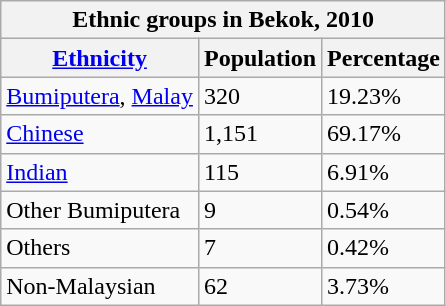<table class="wikitable">
<tr>
<th style="text-align:center;" colspan=3>Ethnic groups in Bekok, 2010</th>
</tr>
<tr>
<th><a href='#'>Ethnicity</a></th>
<th>Population</th>
<th>Percentage</th>
</tr>
<tr>
<td><a href='#'>Bumiputera</a>, <a href='#'>Malay</a></td>
<td>320</td>
<td>19.23%</td>
</tr>
<tr>
<td><a href='#'>Chinese</a></td>
<td>1,151</td>
<td>69.17%</td>
</tr>
<tr>
<td><a href='#'>Indian</a></td>
<td>115</td>
<td>6.91%</td>
</tr>
<tr>
<td>Other Bumiputera</td>
<td>9</td>
<td>0.54%</td>
</tr>
<tr>
<td>Others</td>
<td>7</td>
<td>0.42%</td>
</tr>
<tr>
<td>Non-Malaysian</td>
<td>62</td>
<td>3.73%</td>
</tr>
</table>
